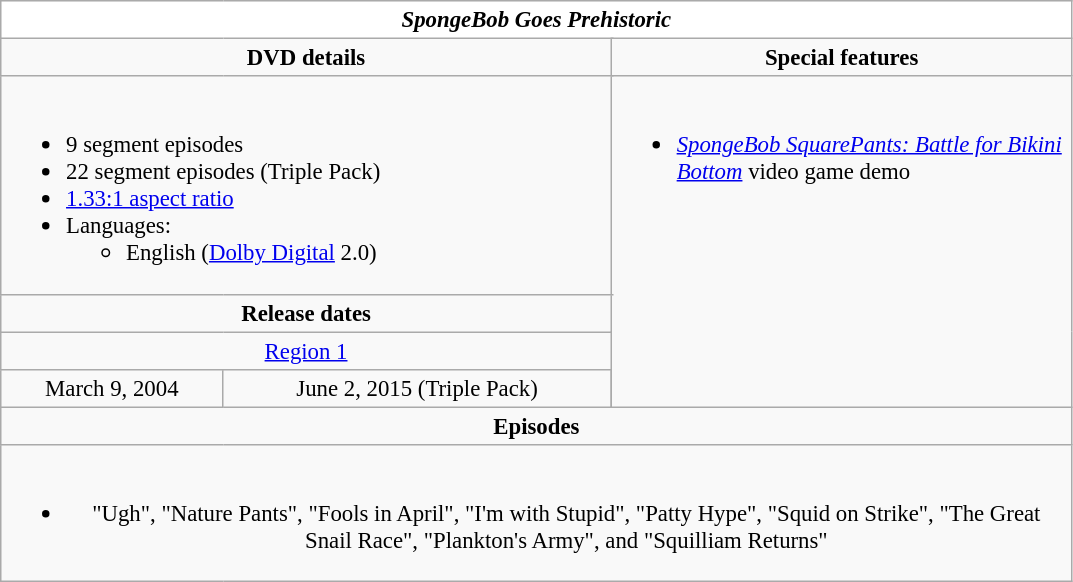<table class="wikitable" style="font-size: 95%;">
<tr style="background:#FFF; color:#000;">
<td colspan="4" align="center"><strong><em>SpongeBob Goes Prehistoric</em></strong></td>
</tr>
<tr valign="top">
<td style="text-align:center; width:400px;" colspan="3"><strong>DVD details</strong></td>
<td style="width:300px; text-align:center;"><strong>Special features</strong></td>
</tr>
<tr valign="top">
<td colspan="3" style="text-align:left; width:400px;"><br><ul><li>9 segment episodes</li><li>22 segment episodes (Triple Pack)</li><li><a href='#'>1.33:1 aspect ratio</a></li><li>Languages:<ul><li>English (<a href='#'>Dolby Digital</a> 2.0)</li></ul></li></ul></td>
<td rowspan="4" style="text-align:left; width:300px;"><br><ul><li><em><a href='#'>SpongeBob SquarePants: Battle for Bikini Bottom</a></em> video game demo</li></ul></td>
</tr>
<tr>
<td colspan="3" style="text-align:center;"><strong>Release dates</strong></td>
</tr>
<tr>
<td colspan="3" style="text-align:center;"><a href='#'>Region 1</a></td>
</tr>
<tr style="text-align:center;">
<td>March 9, 2004</td>
<td>June 2, 2015 (Triple Pack)</td>
</tr>
<tr>
<td style="text-align:center; width:400px;" colspan="4"><strong>Episodes</strong></td>
</tr>
<tr>
<td style="text-align:center; width:400px;" colspan="4"><br><ul><li>"Ugh", "Nature Pants", "Fools in April", "I'm with Stupid", "Patty Hype", "Squid on Strike", "The Great Snail Race", "Plankton's Army", and "Squilliam Returns"</li></ul></td>
</tr>
</table>
